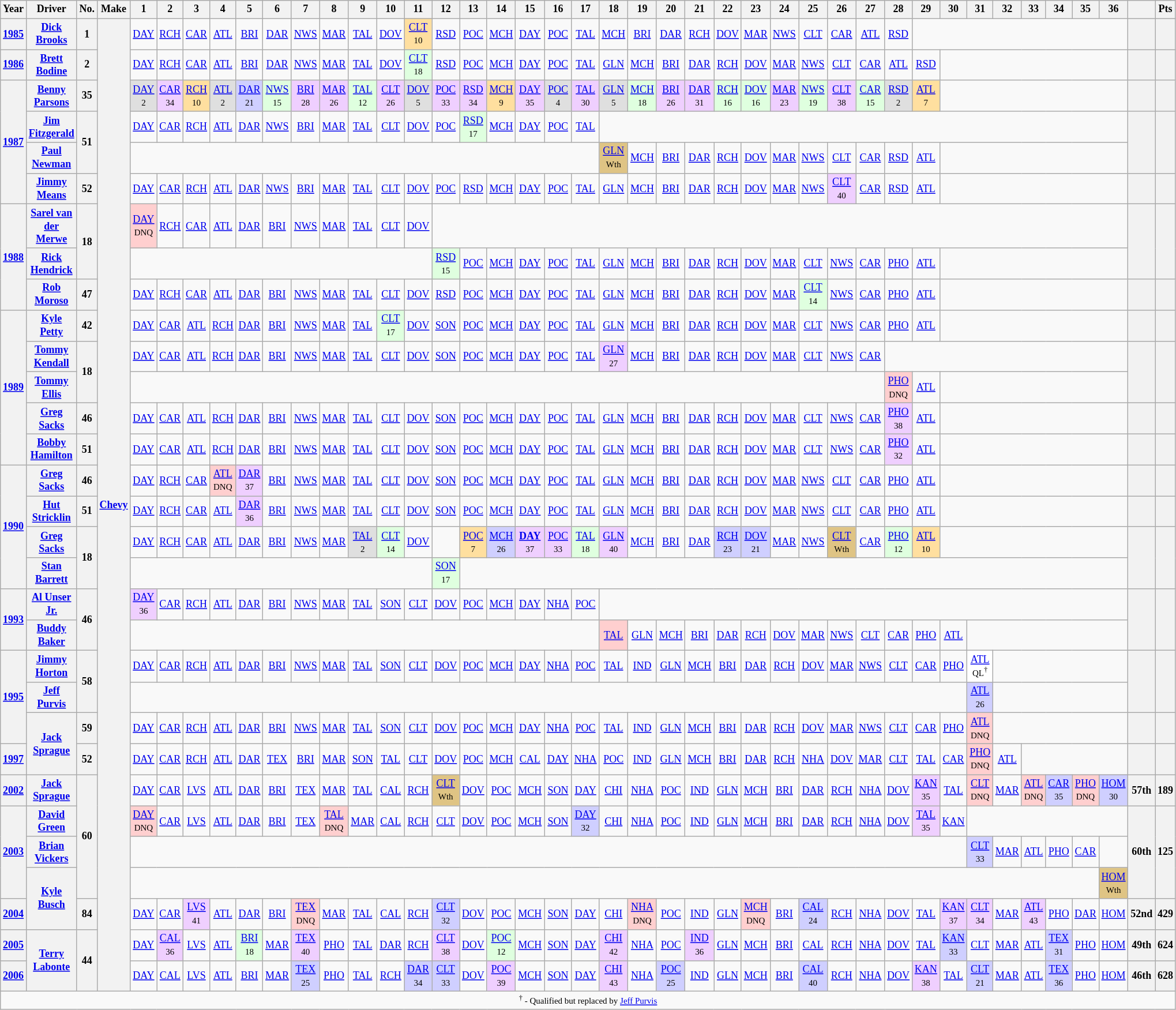<table class="wikitable" style="text-align:center; font-size:75%">
<tr>
<th>Year</th>
<th>Driver</th>
<th>No.</th>
<th>Make</th>
<th>1</th>
<th>2</th>
<th>3</th>
<th>4</th>
<th>5</th>
<th>6</th>
<th>7</th>
<th>8</th>
<th>9</th>
<th>10</th>
<th>11</th>
<th>12</th>
<th>13</th>
<th>14</th>
<th>15</th>
<th>16</th>
<th>17</th>
<th>18</th>
<th>19</th>
<th>20</th>
<th>21</th>
<th>22</th>
<th>23</th>
<th>24</th>
<th>25</th>
<th>26</th>
<th>27</th>
<th>28</th>
<th>29</th>
<th>30</th>
<th>31</th>
<th>32</th>
<th>33</th>
<th>34</th>
<th>35</th>
<th>36</th>
<th></th>
<th>Pts</th>
</tr>
<tr>
<th><a href='#'>1985</a></th>
<th><a href='#'>Dick Brooks</a></th>
<th>1</th>
<th rowspan=31><a href='#'>Chevy</a></th>
<td><a href='#'>DAY</a></td>
<td><a href='#'>RCH</a></td>
<td><a href='#'>CAR</a></td>
<td><a href='#'>ATL</a></td>
<td><a href='#'>BRI</a></td>
<td><a href='#'>DAR</a></td>
<td><a href='#'>NWS</a></td>
<td><a href='#'>MAR</a></td>
<td><a href='#'>TAL</a></td>
<td><a href='#'>DOV</a></td>
<td style="background:#FFDF9F;"><a href='#'>CLT</a><br><small>10</small></td>
<td><a href='#'>RSD</a></td>
<td><a href='#'>POC</a></td>
<td><a href='#'>MCH</a></td>
<td><a href='#'>DAY</a></td>
<td><a href='#'>POC</a></td>
<td><a href='#'>TAL</a></td>
<td><a href='#'>MCH</a></td>
<td><a href='#'>BRI</a></td>
<td><a href='#'>DAR</a></td>
<td><a href='#'>RCH</a></td>
<td><a href='#'>DOV</a></td>
<td><a href='#'>MAR</a></td>
<td><a href='#'>NWS</a></td>
<td><a href='#'>CLT</a></td>
<td><a href='#'>CAR</a></td>
<td><a href='#'>ATL</a></td>
<td><a href='#'>RSD</a></td>
<td colspan=8></td>
<th></th>
<th></th>
</tr>
<tr>
<th><a href='#'>1986</a></th>
<th><a href='#'>Brett Bodine</a></th>
<th>2</th>
<td><a href='#'>DAY</a></td>
<td><a href='#'>RCH</a></td>
<td><a href='#'>CAR</a></td>
<td><a href='#'>ATL</a></td>
<td><a href='#'>BRI</a></td>
<td><a href='#'>DAR</a></td>
<td><a href='#'>NWS</a></td>
<td><a href='#'>MAR</a></td>
<td><a href='#'>TAL</a></td>
<td><a href='#'>DOV</a></td>
<td style="background:#DFFFDF;"><a href='#'>CLT</a><br><small>18</small></td>
<td><a href='#'>RSD</a></td>
<td><a href='#'>POC</a></td>
<td><a href='#'>MCH</a></td>
<td><a href='#'>DAY</a></td>
<td><a href='#'>POC</a></td>
<td><a href='#'>TAL</a></td>
<td><a href='#'>GLN</a></td>
<td><a href='#'>MCH</a></td>
<td><a href='#'>BRI</a></td>
<td><a href='#'>DAR</a></td>
<td><a href='#'>RCH</a></td>
<td><a href='#'>DOV</a></td>
<td><a href='#'>MAR</a></td>
<td><a href='#'>NWS</a></td>
<td><a href='#'>CLT</a></td>
<td><a href='#'>CAR</a></td>
<td><a href='#'>ATL</a></td>
<td><a href='#'>RSD</a></td>
<td colspan=7></td>
<th></th>
<th></th>
</tr>
<tr>
<th rowspan=4><a href='#'>1987</a></th>
<th><a href='#'>Benny Parsons</a></th>
<th>35</th>
<td style="background:#DFDFDF;"><a href='#'>DAY</a><br><small>2</small></td>
<td style="background:#EFCFFF;"><a href='#'>CAR</a><br><small>34</small></td>
<td style="background:#FFDF9F;"><a href='#'>RCH</a><br><small>10</small></td>
<td style="background:#DFDFDF;"><a href='#'>ATL</a><br><small>2</small></td>
<td style="background:#CFCFFF;"><a href='#'>DAR</a><br><small>21</small></td>
<td style="background:#DFFFDF;"><a href='#'>NWS</a><br><small>15</small></td>
<td style="background:#EFCFFF;"><a href='#'>BRI</a><br><small>28</small></td>
<td style="background:#EFCFFF;"><a href='#'>MAR</a><br><small>26</small></td>
<td style="background:#DFFFDF;"><a href='#'>TAL</a><br><small>12</small></td>
<td style="background:#EFCFFF;"><a href='#'>CLT</a><br><small>26</small></td>
<td style="background:#DFDFDF;"><a href='#'>DOV</a><br><small>5</small></td>
<td style="background:#EFCFFF;"><a href='#'>POC</a><br><small>33</small></td>
<td style="background:#EFCFFF;"><a href='#'>RSD</a><br><small>34</small></td>
<td style="background:#FFDF9F;"><a href='#'>MCH</a><br><small>9</small></td>
<td style="background:#EFCFFF;"><a href='#'>DAY</a><br><small>35</small></td>
<td style="background:#DFDFDF;"><a href='#'>POC</a><br><small>4</small></td>
<td style="background:#EFCFFF;"><a href='#'>TAL</a><br><small>30</small></td>
<td style="background:#DFDFDF;"><a href='#'>GLN</a><br><small>5</small></td>
<td style="background:#DFFFDF;"><a href='#'>MCH</a><br><small>18</small></td>
<td style="background:#EFCFFF;"><a href='#'>BRI</a><br><small>26</small></td>
<td style="background:#EFCFFF;"><a href='#'>DAR</a><br><small>31</small></td>
<td style="background:#DFFFDF;"><a href='#'>RCH</a><br><small>16</small></td>
<td style="background:#DFFFDF;"><a href='#'>DOV</a><br><small>16</small></td>
<td style="background:#EFCFFF;"><a href='#'>MAR</a><br><small>23</small></td>
<td style="background:#DFFFDF;"><a href='#'>NWS</a><br><small>19</small></td>
<td style="background:#EFCFFF;"><a href='#'>CLT</a><br><small>38</small></td>
<td style="background:#DFFFDF;"><a href='#'>CAR</a><br><small>15</small></td>
<td style="background:#DFDFDF;"><a href='#'>RSD</a><br><small>2</small></td>
<td style="background:#FFDF9F;"><a href='#'>ATL</a><br><small>7</small></td>
<td colspan=7></td>
<th></th>
<th></th>
</tr>
<tr>
<th><a href='#'>Jim Fitzgerald</a></th>
<th rowspan=2>51</th>
<td><a href='#'>DAY</a></td>
<td><a href='#'>CAR</a></td>
<td><a href='#'>RCH</a></td>
<td><a href='#'>ATL</a></td>
<td><a href='#'>DAR</a></td>
<td><a href='#'>NWS</a></td>
<td><a href='#'>BRI</a></td>
<td><a href='#'>MAR</a></td>
<td><a href='#'>TAL</a></td>
<td><a href='#'>CLT</a></td>
<td><a href='#'>DOV</a></td>
<td><a href='#'>POC</a></td>
<td style="background:#DFFFDF;"><a href='#'>RSD</a><br><small>17</small></td>
<td><a href='#'>MCH</a></td>
<td><a href='#'>DAY</a></td>
<td><a href='#'>POC</a></td>
<td><a href='#'>TAL</a></td>
<td colspan=19></td>
<th rowspan=2></th>
<th rowspan=2></th>
</tr>
<tr>
<th><a href='#'>Paul Newman</a></th>
<td colspan=17></td>
<td style="background:#DFC484;"><a href='#'>GLN</a><br><small>Wth</small></td>
<td><a href='#'>MCH</a></td>
<td><a href='#'>BRI</a></td>
<td><a href='#'>DAR</a></td>
<td><a href='#'>RCH</a></td>
<td><a href='#'>DOV</a></td>
<td><a href='#'>MAR</a></td>
<td><a href='#'>NWS</a></td>
<td><a href='#'>CLT</a></td>
<td><a href='#'>CAR</a></td>
<td><a href='#'>RSD</a></td>
<td><a href='#'>ATL</a></td>
<td colspan=7></td>
</tr>
<tr>
<th><a href='#'>Jimmy Means</a></th>
<th>52</th>
<td><a href='#'>DAY</a></td>
<td><a href='#'>CAR</a></td>
<td><a href='#'>RCH</a></td>
<td><a href='#'>ATL</a></td>
<td><a href='#'>DAR</a></td>
<td><a href='#'>NWS</a></td>
<td><a href='#'>BRI</a></td>
<td><a href='#'>MAR</a></td>
<td><a href='#'>TAL</a></td>
<td><a href='#'>CLT</a></td>
<td><a href='#'>DOV</a></td>
<td><a href='#'>POC</a></td>
<td><a href='#'>RSD</a></td>
<td><a href='#'>MCH</a></td>
<td><a href='#'>DAY</a></td>
<td><a href='#'>POC</a></td>
<td><a href='#'>TAL</a></td>
<td><a href='#'>GLN</a></td>
<td><a href='#'>MCH</a></td>
<td><a href='#'>BRI</a></td>
<td><a href='#'>DAR</a></td>
<td><a href='#'>RCH</a></td>
<td><a href='#'>DOV</a></td>
<td><a href='#'>MAR</a></td>
<td><a href='#'>NWS</a></td>
<td style="background:#EFCFFF;"><a href='#'>CLT</a><br><small>40</small></td>
<td><a href='#'>CAR</a></td>
<td><a href='#'>RSD</a></td>
<td><a href='#'>ATL</a></td>
<td colspan=7></td>
<th></th>
<th></th>
</tr>
<tr>
<th rowspan=3><a href='#'>1988</a></th>
<th><a href='#'>Sarel van der Merwe</a></th>
<th rowspan=2>18</th>
<td style="background:#FFCFCF;"><a href='#'>DAY</a><br><small>DNQ</small></td>
<td><a href='#'>RCH</a></td>
<td><a href='#'>CAR</a></td>
<td><a href='#'>ATL</a></td>
<td><a href='#'>DAR</a></td>
<td><a href='#'>BRI</a></td>
<td><a href='#'>NWS</a></td>
<td><a href='#'>MAR</a></td>
<td><a href='#'>TAL</a></td>
<td><a href='#'>CLT</a></td>
<td><a href='#'>DOV</a></td>
<td colspan=25></td>
<th rowspan=2></th>
<th rowspan=2></th>
</tr>
<tr>
<th><a href='#'>Rick Hendrick</a></th>
<td colspan=11></td>
<td style="background:#DFFFDF;"><a href='#'>RSD</a><br><small>15</small></td>
<td><a href='#'>POC</a></td>
<td><a href='#'>MCH</a></td>
<td><a href='#'>DAY</a></td>
<td><a href='#'>POC</a></td>
<td><a href='#'>TAL</a></td>
<td><a href='#'>GLN</a></td>
<td><a href='#'>MCH</a></td>
<td><a href='#'>BRI</a></td>
<td><a href='#'>DAR</a></td>
<td><a href='#'>RCH</a></td>
<td><a href='#'>DOV</a></td>
<td><a href='#'>MAR</a></td>
<td><a href='#'>CLT</a></td>
<td><a href='#'>NWS</a></td>
<td><a href='#'>CAR</a></td>
<td><a href='#'>PHO</a></td>
<td><a href='#'>ATL</a></td>
<td colspan=7></td>
</tr>
<tr>
<th><a href='#'>Rob Moroso</a></th>
<th>47</th>
<td><a href='#'>DAY</a></td>
<td><a href='#'>RCH</a></td>
<td><a href='#'>CAR</a></td>
<td><a href='#'>ATL</a></td>
<td><a href='#'>DAR</a></td>
<td><a href='#'>BRI</a></td>
<td><a href='#'>NWS</a></td>
<td><a href='#'>MAR</a></td>
<td><a href='#'>TAL</a></td>
<td><a href='#'>CLT</a></td>
<td><a href='#'>DOV</a></td>
<td><a href='#'>RSD</a></td>
<td><a href='#'>POC</a></td>
<td><a href='#'>MCH</a></td>
<td><a href='#'>DAY</a></td>
<td><a href='#'>POC</a></td>
<td><a href='#'>TAL</a></td>
<td><a href='#'>GLN</a></td>
<td><a href='#'>MCH</a></td>
<td><a href='#'>BRI</a></td>
<td><a href='#'>DAR</a></td>
<td><a href='#'>RCH</a></td>
<td><a href='#'>DOV</a></td>
<td><a href='#'>MAR</a></td>
<td style="background:#DFFFDF;"><a href='#'>CLT</a><br><small>14</small></td>
<td><a href='#'>NWS</a></td>
<td><a href='#'>CAR</a></td>
<td><a href='#'>PHO</a></td>
<td><a href='#'>ATL</a></td>
<td colspan=7></td>
<th></th>
<th></th>
</tr>
<tr>
<th rowspan=5><a href='#'>1989</a></th>
<th><a href='#'>Kyle Petty</a></th>
<th>42</th>
<td><a href='#'>DAY</a></td>
<td><a href='#'>CAR</a></td>
<td><a href='#'>ATL</a></td>
<td><a href='#'>RCH</a></td>
<td><a href='#'>DAR</a></td>
<td><a href='#'>BRI</a></td>
<td><a href='#'>NWS</a></td>
<td><a href='#'>MAR</a></td>
<td><a href='#'>TAL</a></td>
<td style="background:#DFFFDF;"><a href='#'>CLT</a><br><small>17</small></td>
<td><a href='#'>DOV</a></td>
<td><a href='#'>SON</a></td>
<td><a href='#'>POC</a></td>
<td><a href='#'>MCH</a></td>
<td><a href='#'>DAY</a></td>
<td><a href='#'>POC</a></td>
<td><a href='#'>TAL</a></td>
<td><a href='#'>GLN</a></td>
<td><a href='#'>MCH</a></td>
<td><a href='#'>BRI</a></td>
<td><a href='#'>DAR</a></td>
<td><a href='#'>RCH</a></td>
<td><a href='#'>DOV</a></td>
<td><a href='#'>MAR</a></td>
<td><a href='#'>CLT</a></td>
<td><a href='#'>NWS</a></td>
<td><a href='#'>CAR</a></td>
<td><a href='#'>PHO</a></td>
<td><a href='#'>ATL</a></td>
<td colspan=7></td>
<th></th>
<th></th>
</tr>
<tr>
<th><a href='#'>Tommy Kendall</a></th>
<th rowspan=2>18</th>
<td><a href='#'>DAY</a></td>
<td><a href='#'>CAR</a></td>
<td><a href='#'>ATL</a></td>
<td><a href='#'>RCH</a></td>
<td><a href='#'>DAR</a></td>
<td><a href='#'>BRI</a></td>
<td><a href='#'>NWS</a></td>
<td><a href='#'>MAR</a></td>
<td><a href='#'>TAL</a></td>
<td><a href='#'>CLT</a></td>
<td><a href='#'>DOV</a></td>
<td><a href='#'>SON</a></td>
<td><a href='#'>POC</a></td>
<td><a href='#'>MCH</a></td>
<td><a href='#'>DAY</a></td>
<td><a href='#'>POC</a></td>
<td><a href='#'>TAL</a></td>
<td style="background:#EFCFFF;"><a href='#'>GLN</a><br><small>27</small></td>
<td><a href='#'>MCH</a></td>
<td><a href='#'>BRI</a></td>
<td><a href='#'>DAR</a></td>
<td><a href='#'>RCH</a></td>
<td><a href='#'>DOV</a></td>
<td><a href='#'>MAR</a></td>
<td><a href='#'>CLT</a></td>
<td><a href='#'>NWS</a></td>
<td><a href='#'>CAR</a></td>
<td colspan=9></td>
<th rowspan=2></th>
<th rowspan=2></th>
</tr>
<tr>
<th><a href='#'>Tommy Ellis</a></th>
<td colspan=27></td>
<td style="background:#FFCFCF;"><a href='#'>PHO</a><br><small>DNQ</small></td>
<td><a href='#'>ATL</a></td>
<td colspan=7></td>
</tr>
<tr>
<th><a href='#'>Greg Sacks</a></th>
<th>46</th>
<td><a href='#'>DAY</a></td>
<td><a href='#'>CAR</a></td>
<td><a href='#'>ATL</a></td>
<td><a href='#'>RCH</a></td>
<td><a href='#'>DAR</a></td>
<td><a href='#'>BRI</a></td>
<td><a href='#'>NWS</a></td>
<td><a href='#'>MAR</a></td>
<td><a href='#'>TAL</a></td>
<td><a href='#'>CLT</a></td>
<td><a href='#'>DOV</a></td>
<td><a href='#'>SON</a></td>
<td><a href='#'>POC</a></td>
<td><a href='#'>MCH</a></td>
<td><a href='#'>DAY</a></td>
<td><a href='#'>POC</a></td>
<td><a href='#'>TAL</a></td>
<td><a href='#'>GLN</a></td>
<td><a href='#'>MCH</a></td>
<td><a href='#'>BRI</a></td>
<td><a href='#'>DAR</a></td>
<td><a href='#'>RCH</a></td>
<td><a href='#'>DOV</a></td>
<td><a href='#'>MAR</a></td>
<td><a href='#'>CLT</a></td>
<td><a href='#'>NWS</a></td>
<td><a href='#'>CAR</a></td>
<td style="background:#EFCFFF;"><a href='#'>PHO</a><br><small>38</small></td>
<td><a href='#'>ATL</a></td>
<td colspan=7></td>
<th></th>
<th></th>
</tr>
<tr>
<th><a href='#'>Bobby Hamilton</a></th>
<th>51</th>
<td><a href='#'>DAY</a></td>
<td><a href='#'>CAR</a></td>
<td><a href='#'>ATL</a></td>
<td><a href='#'>RCH</a></td>
<td><a href='#'>DAR</a></td>
<td><a href='#'>BRI</a></td>
<td><a href='#'>NWS</a></td>
<td><a href='#'>MAR</a></td>
<td><a href='#'>TAL</a></td>
<td><a href='#'>CLT</a></td>
<td><a href='#'>DOV</a></td>
<td><a href='#'>SON</a></td>
<td><a href='#'>POC</a></td>
<td><a href='#'>MCH</a></td>
<td><a href='#'>DAY</a></td>
<td><a href='#'>POC</a></td>
<td><a href='#'>TAL</a></td>
<td><a href='#'>GLN</a></td>
<td><a href='#'>MCH</a></td>
<td><a href='#'>BRI</a></td>
<td><a href='#'>DAR</a></td>
<td><a href='#'>RCH</a></td>
<td><a href='#'>DOV</a></td>
<td><a href='#'>MAR</a></td>
<td><a href='#'>CLT</a></td>
<td><a href='#'>NWS</a></td>
<td><a href='#'>CAR</a></td>
<td style="background:#EFCFFF;"><a href='#'>PHO</a><br><small>32</small></td>
<td><a href='#'>ATL</a></td>
<td colspan=7></td>
<th></th>
<th></th>
</tr>
<tr>
<th rowspan=4><a href='#'>1990</a></th>
<th><a href='#'>Greg Sacks</a></th>
<th>46</th>
<td><a href='#'>DAY</a></td>
<td><a href='#'>RCH</a></td>
<td><a href='#'>CAR</a></td>
<td style="background:#FFCFCF;"><a href='#'>ATL</a><br><small>DNQ</small></td>
<td style="background:#EFCFFF;"><a href='#'>DAR</a><br><small>37</small></td>
<td><a href='#'>BRI</a></td>
<td><a href='#'>NWS</a></td>
<td><a href='#'>MAR</a></td>
<td><a href='#'>TAL</a></td>
<td><a href='#'>CLT</a></td>
<td><a href='#'>DOV</a></td>
<td><a href='#'>SON</a></td>
<td><a href='#'>POC</a></td>
<td><a href='#'>MCH</a></td>
<td><a href='#'>DAY</a></td>
<td><a href='#'>POC</a></td>
<td><a href='#'>TAL</a></td>
<td><a href='#'>GLN</a></td>
<td><a href='#'>MCH</a></td>
<td><a href='#'>BRI</a></td>
<td><a href='#'>DAR</a></td>
<td><a href='#'>RCH</a></td>
<td><a href='#'>DOV</a></td>
<td><a href='#'>MAR</a></td>
<td><a href='#'>NWS</a></td>
<td><a href='#'>CLT</a></td>
<td><a href='#'>CAR</a></td>
<td><a href='#'>PHO</a></td>
<td><a href='#'>ATL</a></td>
<td colspan=7></td>
<th></th>
<th></th>
</tr>
<tr>
<th><a href='#'>Hut Stricklin</a></th>
<th>51</th>
<td><a href='#'>DAY</a></td>
<td><a href='#'>RCH</a></td>
<td><a href='#'>CAR</a></td>
<td><a href='#'>ATL</a></td>
<td style="background:#EFCFFF;"><a href='#'>DAR</a><br><small>36</small></td>
<td><a href='#'>BRI</a></td>
<td><a href='#'>NWS</a></td>
<td><a href='#'>MAR</a></td>
<td><a href='#'>TAL</a></td>
<td><a href='#'>CLT</a></td>
<td><a href='#'>DOV</a></td>
<td><a href='#'>SON</a></td>
<td><a href='#'>POC</a></td>
<td><a href='#'>MCH</a></td>
<td><a href='#'>DAY</a></td>
<td><a href='#'>POC</a></td>
<td><a href='#'>TAL</a></td>
<td><a href='#'>GLN</a></td>
<td><a href='#'>MCH</a></td>
<td><a href='#'>BRI</a></td>
<td><a href='#'>DAR</a></td>
<td><a href='#'>RCH</a></td>
<td><a href='#'>DOV</a></td>
<td><a href='#'>MAR</a></td>
<td><a href='#'>NWS</a></td>
<td><a href='#'>CLT</a></td>
<td><a href='#'>CAR</a></td>
<td><a href='#'>PHO</a></td>
<td><a href='#'>ATL</a></td>
<td colspan=7></td>
<th></th>
<th></th>
</tr>
<tr>
<th><a href='#'>Greg Sacks</a></th>
<th rowspan=2>18</th>
<td><a href='#'>DAY</a></td>
<td><a href='#'>RCH</a></td>
<td><a href='#'>CAR</a></td>
<td><a href='#'>ATL</a></td>
<td><a href='#'>DAR</a></td>
<td><a href='#'>BRI</a></td>
<td><a href='#'>NWS</a></td>
<td><a href='#'>MAR</a></td>
<td style="background:#DFDFDF;"><a href='#'>TAL</a><br><small>2</small></td>
<td style="background:#DFFFDF;"><a href='#'>CLT</a><br><small>14</small></td>
<td><a href='#'>DOV</a></td>
<td colspan=1></td>
<td style="background:#FFDF9F;"><a href='#'>POC</a><br><small>7</small></td>
<td style="background:#CFCFFF;"><a href='#'>MCH</a><br><small>26</small></td>
<td style="background:#EFCFFF;"><strong><a href='#'>DAY</a></strong><br><small>37</small></td>
<td style="background:#EFCFFF;"><a href='#'>POC</a><br><small>33</small></td>
<td style="background:#DFFFDF;"><a href='#'>TAL</a><br><small>18</small></td>
<td style="background:#EFCFFF;"><a href='#'>GLN</a><br><small>40</small></td>
<td><a href='#'>MCH</a></td>
<td><a href='#'>BRI</a></td>
<td><a href='#'>DAR</a></td>
<td style="background:#CFCFFF;"><a href='#'>RCH</a><br><small>23</small></td>
<td style="background:#CFCFFF;"><a href='#'>DOV</a><br><small>21</small></td>
<td><a href='#'>MAR</a></td>
<td><a href='#'>NWS</a></td>
<td style="background:#DFC484;"><a href='#'>CLT</a><br><small>Wth</small></td>
<td><a href='#'>CAR</a></td>
<td style="background:#DFFFDF;"><a href='#'>PHO</a><br><small>12</small></td>
<td style="background:#FFDF9F;"><a href='#'>ATL</a><br><small>10</small></td>
<td colspan=7></td>
<th rowspan=2></th>
<th rowspan=2></th>
</tr>
<tr>
<th><a href='#'>Stan Barrett</a></th>
<td colspan=11></td>
<td style="background:#DFFFDF;"><a href='#'>SON</a><br><small>17</small></td>
<td colspan=24></td>
</tr>
<tr>
<th rowspan=2><a href='#'>1993</a></th>
<th><a href='#'>Al Unser Jr.</a></th>
<th rowspan=2>46</th>
<td style="background:#EFCFFF;"><a href='#'>DAY</a><br><small>36</small></td>
<td><a href='#'>CAR</a></td>
<td><a href='#'>RCH</a></td>
<td><a href='#'>ATL</a></td>
<td><a href='#'>DAR</a></td>
<td><a href='#'>BRI</a></td>
<td><a href='#'>NWS</a></td>
<td><a href='#'>MAR</a></td>
<td><a href='#'>TAL</a></td>
<td><a href='#'>SON</a></td>
<td><a href='#'>CLT</a></td>
<td><a href='#'>DOV</a></td>
<td><a href='#'>POC</a></td>
<td><a href='#'>MCH</a></td>
<td><a href='#'>DAY</a></td>
<td><a href='#'>NHA</a></td>
<td><a href='#'>POC</a></td>
<td colspan=19></td>
<th rowspan=2></th>
<th rowspan=2></th>
</tr>
<tr>
<th><a href='#'>Buddy Baker</a></th>
<td colspan=17></td>
<td style="background:#FFCFCF;"><a href='#'>TAL</a><br></td>
<td><a href='#'>GLN</a></td>
<td><a href='#'>MCH</a></td>
<td><a href='#'>BRI</a></td>
<td><a href='#'>DAR</a></td>
<td><a href='#'>RCH</a></td>
<td><a href='#'>DOV</a></td>
<td><a href='#'>MAR</a></td>
<td><a href='#'>NWS</a></td>
<td><a href='#'>CLT</a></td>
<td><a href='#'>CAR</a></td>
<td><a href='#'>PHO</a></td>
<td><a href='#'>ATL</a></td>
<td colspan=6></td>
</tr>
<tr>
<th rowspan=3><a href='#'>1995</a></th>
<th><a href='#'>Jimmy Horton</a></th>
<th rowspan=2>58</th>
<td><a href='#'>DAY</a></td>
<td><a href='#'>CAR</a></td>
<td><a href='#'>RCH</a></td>
<td><a href='#'>ATL</a></td>
<td><a href='#'>DAR</a></td>
<td><a href='#'>BRI</a></td>
<td><a href='#'>NWS</a></td>
<td><a href='#'>MAR</a></td>
<td><a href='#'>TAL</a></td>
<td><a href='#'>SON</a></td>
<td><a href='#'>CLT</a></td>
<td><a href='#'>DOV</a></td>
<td><a href='#'>POC</a></td>
<td><a href='#'>MCH</a></td>
<td><a href='#'>DAY</a></td>
<td><a href='#'>NHA</a></td>
<td><a href='#'>POC</a></td>
<td><a href='#'>TAL</a></td>
<td><a href='#'>IND</a></td>
<td><a href='#'>GLN</a></td>
<td><a href='#'>MCH</a></td>
<td><a href='#'>BRI</a></td>
<td><a href='#'>DAR</a></td>
<td><a href='#'>RCH</a></td>
<td><a href='#'>DOV</a></td>
<td><a href='#'>MAR</a></td>
<td><a href='#'>NWS</a></td>
<td><a href='#'>CLT</a></td>
<td><a href='#'>CAR</a></td>
<td><a href='#'>PHO</a></td>
<td style="background:#FFFFFF;"><a href='#'>ATL</a><br><small>QL<sup>†</sup></small></td>
<td colspan=5></td>
<th rowspan=2></th>
<th rowspan=2></th>
</tr>
<tr>
<th><a href='#'>Jeff Purvis</a></th>
<td colspan=30></td>
<td style="background:#CFCFFF;"><a href='#'>ATL</a><br><small>26</small></td>
</tr>
<tr>
<th rowspan=2><a href='#'>Jack Sprague</a></th>
<th>59</th>
<td><a href='#'>DAY</a></td>
<td><a href='#'>CAR</a></td>
<td><a href='#'>RCH</a></td>
<td><a href='#'>ATL</a></td>
<td><a href='#'>DAR</a></td>
<td><a href='#'>BRI</a></td>
<td><a href='#'>NWS</a></td>
<td><a href='#'>MAR</a></td>
<td><a href='#'>TAL</a></td>
<td><a href='#'>SON</a></td>
<td><a href='#'>CLT</a></td>
<td><a href='#'>DOV</a></td>
<td><a href='#'>POC</a></td>
<td><a href='#'>MCH</a></td>
<td><a href='#'>DAY</a></td>
<td><a href='#'>NHA</a></td>
<td><a href='#'>POC</a></td>
<td><a href='#'>TAL</a></td>
<td><a href='#'>IND</a></td>
<td><a href='#'>GLN</a></td>
<td><a href='#'>MCH</a></td>
<td><a href='#'>BRI</a></td>
<td><a href='#'>DAR</a></td>
<td><a href='#'>RCH</a></td>
<td><a href='#'>DOV</a></td>
<td><a href='#'>MAR</a></td>
<td><a href='#'>NWS</a></td>
<td><a href='#'>CLT</a></td>
<td><a href='#'>CAR</a></td>
<td><a href='#'>PHO</a></td>
<td style="background:#FFCFCF;"><a href='#'>ATL</a><br><small>DNQ</small></td>
<td colspan=5></td>
<th></th>
<th></th>
</tr>
<tr>
<th><a href='#'>1997</a></th>
<th>52</th>
<td><a href='#'>DAY</a></td>
<td><a href='#'>CAR</a></td>
<td><a href='#'>RCH</a></td>
<td><a href='#'>ATL</a></td>
<td><a href='#'>DAR</a></td>
<td><a href='#'>TEX</a></td>
<td><a href='#'>BRI</a></td>
<td><a href='#'>MAR</a></td>
<td><a href='#'>SON</a></td>
<td><a href='#'>TAL</a></td>
<td><a href='#'>CLT</a></td>
<td><a href='#'>DOV</a></td>
<td><a href='#'>POC</a></td>
<td><a href='#'>MCH</a></td>
<td><a href='#'>CAL</a></td>
<td><a href='#'>DAY</a></td>
<td><a href='#'>NHA</a></td>
<td><a href='#'>POC</a></td>
<td><a href='#'>IND</a></td>
<td><a href='#'>GLN</a></td>
<td><a href='#'>MCH</a></td>
<td><a href='#'>BRI</a></td>
<td><a href='#'>DAR</a></td>
<td><a href='#'>RCH</a></td>
<td><a href='#'>NHA</a></td>
<td><a href='#'>DOV</a></td>
<td><a href='#'>MAR</a></td>
<td><a href='#'>CLT</a></td>
<td><a href='#'>TAL</a></td>
<td><a href='#'>CAR</a></td>
<td style="background:#FFCFCF;"><a href='#'>PHO</a><br><small>DNQ</small></td>
<td><a href='#'>ATL</a></td>
<td colspan=4></td>
<th></th>
<th></th>
</tr>
<tr>
<th><a href='#'>2002</a></th>
<th><a href='#'>Jack Sprague</a></th>
<th rowspan=4>60</th>
<td><a href='#'>DAY</a></td>
<td><a href='#'>CAR</a></td>
<td><a href='#'>LVS</a></td>
<td><a href='#'>ATL</a></td>
<td><a href='#'>DAR</a></td>
<td><a href='#'>BRI</a></td>
<td><a href='#'>TEX</a></td>
<td><a href='#'>MAR</a></td>
<td><a href='#'>TAL</a></td>
<td><a href='#'>CAL</a></td>
<td><a href='#'>RCH</a></td>
<td style="background:#DFC484;"><a href='#'>CLT</a><br><small>Wth</small></td>
<td><a href='#'>DOV</a></td>
<td><a href='#'>POC</a></td>
<td><a href='#'>MCH</a></td>
<td><a href='#'>SON</a></td>
<td><a href='#'>DAY</a></td>
<td><a href='#'>CHI</a></td>
<td><a href='#'>NHA</a></td>
<td><a href='#'>POC</a></td>
<td><a href='#'>IND</a></td>
<td><a href='#'>GLN</a></td>
<td><a href='#'>MCH</a></td>
<td><a href='#'>BRI</a></td>
<td><a href='#'>DAR</a></td>
<td><a href='#'>RCH</a></td>
<td><a href='#'>NHA</a></td>
<td><a href='#'>DOV</a></td>
<td style="background:#EFCFFF;"><a href='#'>KAN</a><br><small>35</small></td>
<td><a href='#'>TAL</a></td>
<td style="background:#FFCFCF;"><a href='#'>CLT</a><br><small>DNQ</small></td>
<td><a href='#'>MAR</a></td>
<td style="background:#FFCFCF;"><a href='#'>ATL</a><br><small>DNQ</small></td>
<td style="background:#CFCFFF;"><a href='#'>CAR</a><br><small>35</small></td>
<td style="background:#FFCFCF;"><a href='#'>PHO</a><br><small>DNQ</small></td>
<td style="background:#CFCFFF;"><a href='#'>HOM</a><br><small>30</small></td>
<th>57th</th>
<th>189</th>
</tr>
<tr>
<th rowspan=3><a href='#'>2003</a></th>
<th><a href='#'>David Green</a></th>
<td style="background:#FFCFCF;"><a href='#'>DAY</a><br><small>DNQ</small></td>
<td><a href='#'>CAR</a></td>
<td><a href='#'>LVS</a></td>
<td><a href='#'>ATL</a></td>
<td><a href='#'>DAR</a></td>
<td><a href='#'>BRI</a></td>
<td><a href='#'>TEX</a></td>
<td style="background:#FFCFCF;"><a href='#'>TAL</a><br><small>DNQ</small></td>
<td><a href='#'>MAR</a></td>
<td><a href='#'>CAL</a></td>
<td><a href='#'>RCH</a></td>
<td><a href='#'>CLT</a></td>
<td><a href='#'>DOV</a></td>
<td><a href='#'>POC</a></td>
<td><a href='#'>MCH</a></td>
<td><a href='#'>SON</a></td>
<td style="background:#CFCFFF;"><a href='#'>DAY</a><br><small>32</small></td>
<td><a href='#'>CHI</a></td>
<td><a href='#'>NHA</a></td>
<td><a href='#'>POC</a></td>
<td><a href='#'>IND</a></td>
<td><a href='#'>GLN</a></td>
<td><a href='#'>MCH</a></td>
<td><a href='#'>BRI</a></td>
<td><a href='#'>DAR</a></td>
<td><a href='#'>RCH</a></td>
<td><a href='#'>NHA</a></td>
<td><a href='#'>DOV</a></td>
<td style="background:#EFCFFF;"><a href='#'>TAL</a><br><small>35</small></td>
<td><a href='#'>KAN</a></td>
<td colspan=6></td>
<th rowspan=3>60th</th>
<th rowspan=3>125</th>
</tr>
<tr>
<th><a href='#'>Brian Vickers</a></th>
<td colspan=30></td>
<td style="background:#CFCFFF;"><a href='#'>CLT</a><br><small>33</small></td>
<td><a href='#'>MAR</a></td>
<td><a href='#'>ATL</a></td>
<td><a href='#'>PHO</a></td>
<td><a href='#'>CAR</a></td>
<td></td>
</tr>
<tr>
<th rowspan=2><a href='#'>Kyle Busch</a></th>
<td colspan=35></td>
<td style="background:#DFC484;"><a href='#'>HOM</a><br><small>Wth</small></td>
</tr>
<tr>
<th><a href='#'>2004</a></th>
<th>84</th>
<td><a href='#'>DAY</a></td>
<td><a href='#'>CAR</a></td>
<td style="background:#EFCFFF;"><a href='#'>LVS</a><br><small>41</small></td>
<td><a href='#'>ATL</a></td>
<td><a href='#'>DAR</a></td>
<td><a href='#'>BRI</a></td>
<td style="background:#FFCFCF;"><a href='#'>TEX</a><br><small>DNQ</small></td>
<td><a href='#'>MAR</a></td>
<td><a href='#'>TAL</a></td>
<td><a href='#'>CAL</a></td>
<td><a href='#'>RCH</a></td>
<td style="background:#CFCFFF;"><a href='#'>CLT</a><br><small>32</small></td>
<td><a href='#'>DOV</a></td>
<td><a href='#'>POC</a></td>
<td><a href='#'>MCH</a></td>
<td><a href='#'>SON</a></td>
<td><a href='#'>DAY</a></td>
<td><a href='#'>CHI</a></td>
<td style="background:#FFCFCF;"><a href='#'>NHA</a><br><small>DNQ</small></td>
<td><a href='#'>POC</a></td>
<td><a href='#'>IND</a></td>
<td><a href='#'>GLN</a></td>
<td style="background:#FFCFCF;"><a href='#'>MCH</a><br><small>DNQ</small></td>
<td><a href='#'>BRI</a></td>
<td style="background:#CFCFFF;"><a href='#'>CAL</a><br><small>24</small></td>
<td><a href='#'>RCH</a></td>
<td><a href='#'>NHA</a></td>
<td><a href='#'>DOV</a></td>
<td><a href='#'>TAL</a></td>
<td style="background:#EFCFFF;"><a href='#'>KAN</a><br><small>37</small></td>
<td style="background:#EFCFFF;"><a href='#'>CLT</a><br><small>34</small></td>
<td><a href='#'>MAR</a></td>
<td style="background:#EFCFFF;"><a href='#'>ATL</a><br><small>43</small></td>
<td><a href='#'>PHO</a></td>
<td><a href='#'>DAR</a></td>
<td><a href='#'>HOM</a></td>
<th>52nd</th>
<th>429</th>
</tr>
<tr>
<th><a href='#'>2005</a></th>
<th rowspan=2><a href='#'>Terry Labonte</a></th>
<th rowspan=2>44</th>
<td><a href='#'>DAY</a></td>
<td style="background:#EFCFFF;"><a href='#'>CAL</a><br><small>36</small></td>
<td><a href='#'>LVS</a></td>
<td><a href='#'>ATL</a></td>
<td style="background:#DFFFDF;"><a href='#'>BRI</a><br><small>18</small></td>
<td><a href='#'>MAR</a></td>
<td style="background:#EFCFFF;"><a href='#'>TEX</a><br><small>40</small></td>
<td><a href='#'>PHO</a></td>
<td><a href='#'>TAL</a></td>
<td><a href='#'>DAR</a></td>
<td><a href='#'>RCH</a></td>
<td style="background:#EFCFFF;"><a href='#'>CLT</a><br><small>38</small></td>
<td><a href='#'>DOV</a></td>
<td style="background:#DFFFDF;"><a href='#'>POC</a><br><small>12</small></td>
<td><a href='#'>MCH</a></td>
<td><a href='#'>SON</a></td>
<td><a href='#'>DAY</a></td>
<td style="background:#EFCFFF;"><a href='#'>CHI</a><br><small>42</small></td>
<td><a href='#'>NHA</a></td>
<td><a href='#'>POC</a></td>
<td style="background:#EFCFFF;"><a href='#'>IND</a><br><small>36</small></td>
<td><a href='#'>GLN</a></td>
<td><a href='#'>MCH</a></td>
<td><a href='#'>BRI</a></td>
<td><a href='#'>CAL</a></td>
<td><a href='#'>RCH</a></td>
<td><a href='#'>NHA</a></td>
<td><a href='#'>DOV</a></td>
<td><a href='#'>TAL</a></td>
<td style="background:#CFCFFF;"><a href='#'>KAN</a><br><small>33</small></td>
<td><a href='#'>CLT</a></td>
<td><a href='#'>MAR</a></td>
<td><a href='#'>ATL</a></td>
<td style="background:#CFCFFF;"><a href='#'>TEX</a><br><small>31</small></td>
<td><a href='#'>PHO</a></td>
<td><a href='#'>HOM</a></td>
<th>49th</th>
<th>624</th>
</tr>
<tr>
<th><a href='#'>2006</a></th>
<td><a href='#'>DAY</a></td>
<td><a href='#'>CAL</a></td>
<td><a href='#'>LVS</a></td>
<td><a href='#'>ATL</a></td>
<td><a href='#'>BRI</a></td>
<td><a href='#'>MAR</a></td>
<td style="background:#CFCFFF;"><a href='#'>TEX</a><br><small>25</small></td>
<td><a href='#'>PHO</a></td>
<td><a href='#'>TAL</a></td>
<td><a href='#'>RCH</a></td>
<td style="background:#CFCFFF;"><a href='#'>DAR</a><br><small>34</small></td>
<td style="background:#CFCFFF;"><a href='#'>CLT</a><br><small>33</small></td>
<td><a href='#'>DOV</a></td>
<td style="background:#EFCFFF;"><a href='#'>POC</a><br><small>39</small></td>
<td><a href='#'>MCH</a></td>
<td><a href='#'>SON</a></td>
<td><a href='#'>DAY</a></td>
<td style="background:#EFCFFF;"><a href='#'>CHI</a><br><small>43</small></td>
<td><a href='#'>NHA</a></td>
<td style="background:#CFCFFF;"><a href='#'>POC</a><br><small>25</small></td>
<td><a href='#'>IND</a></td>
<td><a href='#'>GLN</a></td>
<td><a href='#'>MCH</a></td>
<td><a href='#'>BRI</a></td>
<td style="background:#CFCFFF;"><a href='#'>CAL</a><br><small>40</small></td>
<td><a href='#'>RCH</a></td>
<td><a href='#'>NHA</a></td>
<td><a href='#'>DOV</a></td>
<td style="background:#EFCFFF;"><a href='#'>KAN</a><br><small>38</small></td>
<td><a href='#'>TAL</a></td>
<td style="background:#CFCFFF;"><a href='#'>CLT</a><br><small>21</small></td>
<td><a href='#'>MAR</a></td>
<td><a href='#'>ATL</a></td>
<td style="background:#CFCFFF;"><a href='#'>TEX</a><br><small>36</small></td>
<td><a href='#'>PHO</a></td>
<td><a href='#'>HOM</a></td>
<th>46th</th>
<th>628</th>
</tr>
<tr>
<td colspan=42><small><sup>†</sup> - Qualified but replaced by <a href='#'>Jeff Purvis</a></small></td>
</tr>
</table>
